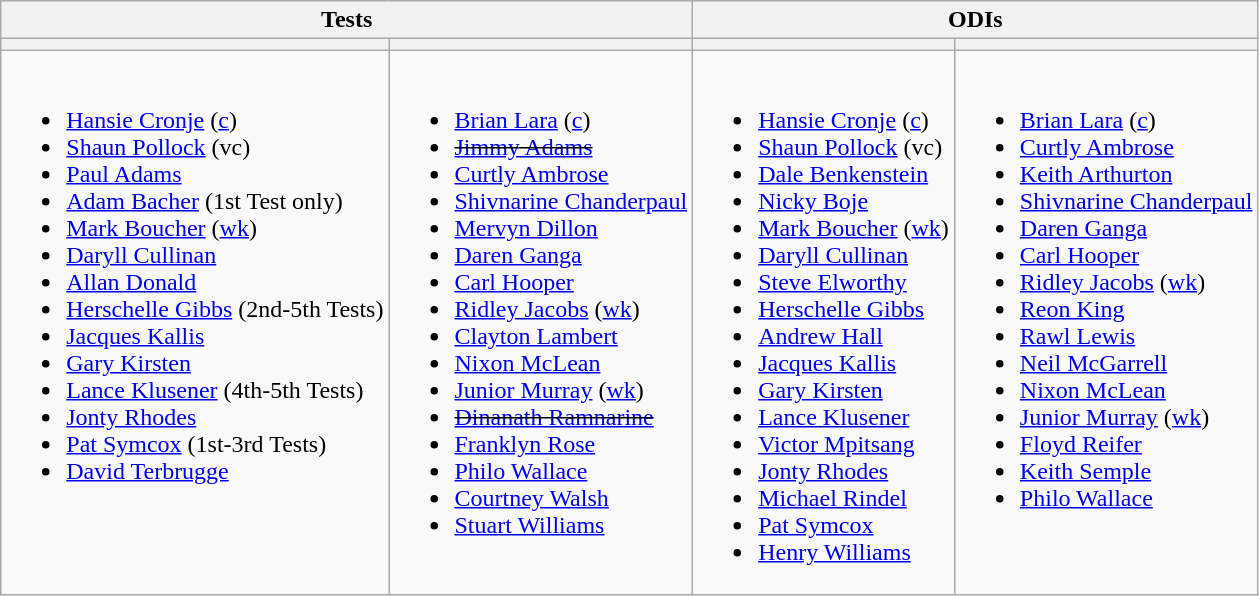<table class="wikitable">
<tr>
<th colspan=2>Tests</th>
<th colspan=2>ODIs</th>
</tr>
<tr>
<th></th>
<th></th>
<th></th>
<th></th>
</tr>
<tr style="vertical-align:top">
<td><br><ul><li><a href='#'>Hansie Cronje</a> (<a href='#'>c</a>)</li><li><a href='#'>Shaun Pollock</a> (vc)</li><li><a href='#'>Paul Adams</a></li><li><a href='#'>Adam Bacher</a> (1st Test only)</li><li><a href='#'>Mark Boucher</a> (<a href='#'>wk</a>)</li><li><a href='#'>Daryll Cullinan</a></li><li><a href='#'>Allan Donald</a></li><li><a href='#'>Herschelle Gibbs</a> (2nd-5th Tests)</li><li><a href='#'>Jacques Kallis</a></li><li><a href='#'>Gary Kirsten</a></li><li><a href='#'>Lance Klusener</a> (4th-5th Tests)</li><li><a href='#'>Jonty Rhodes</a></li><li><a href='#'>Pat Symcox</a> (1st-3rd Tests)</li><li><a href='#'>David Terbrugge</a></li></ul></td>
<td><br><ul><li><a href='#'>Brian Lara</a> (<a href='#'>c</a>)</li><li><s><a href='#'>Jimmy Adams</a></s></li><li><a href='#'>Curtly Ambrose</a></li><li><a href='#'>Shivnarine Chanderpaul</a></li><li><a href='#'>Mervyn Dillon</a></li><li><a href='#'>Daren Ganga</a></li><li><a href='#'>Carl Hooper</a></li><li><a href='#'>Ridley Jacobs</a> (<a href='#'>wk</a>)</li><li><a href='#'>Clayton Lambert</a></li><li><a href='#'>Nixon McLean</a></li><li><a href='#'>Junior Murray</a> (<a href='#'>wk</a>)</li><li><s><a href='#'>Dinanath Ramnarine</a></s></li><li><a href='#'>Franklyn Rose</a></li><li><a href='#'>Philo Wallace</a></li><li><a href='#'>Courtney Walsh</a></li><li><a href='#'>Stuart Williams</a></li></ul></td>
<td><br><ul><li><a href='#'>Hansie Cronje</a> (<a href='#'>c</a>)</li><li><a href='#'>Shaun Pollock</a> (vc)</li><li><a href='#'>Dale Benkenstein</a></li><li><a href='#'>Nicky Boje</a></li><li><a href='#'>Mark Boucher</a> (<a href='#'>wk</a>)</li><li><a href='#'>Daryll Cullinan</a></li><li><a href='#'>Steve Elworthy</a></li><li><a href='#'>Herschelle Gibbs</a></li><li><a href='#'>Andrew Hall</a></li><li><a href='#'>Jacques Kallis</a></li><li><a href='#'>Gary Kirsten</a></li><li><a href='#'>Lance Klusener</a></li><li><a href='#'>Victor Mpitsang</a></li><li><a href='#'>Jonty Rhodes</a></li><li><a href='#'>Michael Rindel</a></li><li><a href='#'>Pat Symcox</a></li><li><a href='#'>Henry Williams</a></li></ul></td>
<td><br><ul><li><a href='#'>Brian Lara</a> (<a href='#'>c</a>)</li><li><a href='#'>Curtly Ambrose</a></li><li><a href='#'>Keith Arthurton</a></li><li><a href='#'>Shivnarine Chanderpaul</a></li><li><a href='#'>Daren Ganga</a></li><li><a href='#'>Carl Hooper</a></li><li><a href='#'>Ridley Jacobs</a> (<a href='#'>wk</a>)</li><li><a href='#'>Reon King</a></li><li><a href='#'>Rawl Lewis</a></li><li><a href='#'>Neil McGarrell</a></li><li><a href='#'>Nixon McLean</a></li><li><a href='#'>Junior Murray</a> (<a href='#'>wk</a>)</li><li><a href='#'>Floyd Reifer</a></li><li><a href='#'>Keith Semple</a></li><li><a href='#'>Philo Wallace</a></li></ul></td>
</tr>
</table>
